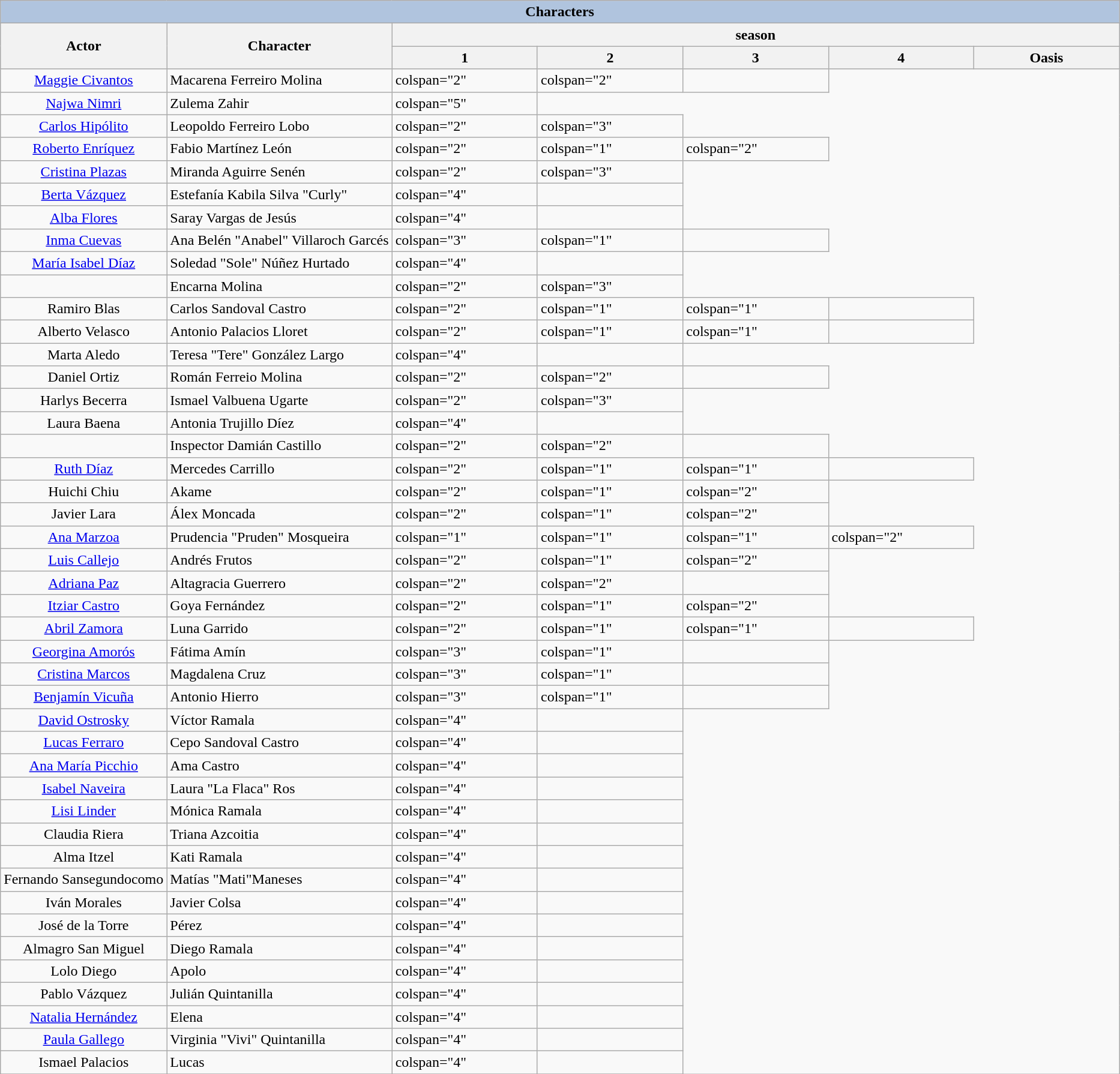<table class="wikitable">
<tr>
<th colspan="7" style="background: LightSteelBlue;">Characters</th>
</tr>
<tr>
<th rowspan="2">Actor</th>
<th rowspan="2">Character</th>
<th colspan="5">season</th>
</tr>
<tr>
<th width="13%" scope="col">1</th>
<th width="13%" scope="col">2</th>
<th width="13%" scope="col">3</th>
<th width="13%" scope="col">4</th>
<th width="13%" scope="col">Oasis</th>
</tr>
<tr>
<td align="center"><a href='#'>Maggie Civantos</a></td>
<td>   Macarena Ferreiro Molina</td>
<td>colspan="2" </td>
<td>colspan="2" </td>
<td></td>
</tr>
<tr>
<td align="center"><a href='#'>Najwa Nimri</a></td>
<td>   Zulema Zahir</td>
<td>colspan="5" </td>
</tr>
<tr>
<td align="center"><a href='#'>Carlos Hipólito</a></td>
<td>  Leopoldo Ferreiro Lobo</td>
<td>colspan="2" </td>
<td>colspan="3" </td>
</tr>
<tr>
<td align="center"><a href='#'>Roberto Enríquez</a></td>
<td>  Fabio Martínez León</td>
<td>colspan="2" </td>
<td>colspan="1" </td>
<td>colspan="2" </td>
</tr>
<tr>
<td align="center"><a href='#'>Cristina Plazas</a></td>
<td> Miranda Aguirre Senén</td>
<td>colspan="2" </td>
<td>colspan="3" </td>
</tr>
<tr>
<td align="center"><a href='#'>Berta Vázquez</a></td>
<td> Estefanía Kabila Silva "Curly"</td>
<td>colspan="4" </td>
<td></td>
</tr>
<tr>
<td align="center"><a href='#'>Alba Flores</a></td>
<td>  Saray Vargas de Jesús</td>
<td>colspan="4" </td>
<td></td>
</tr>
<tr>
<td align="center"><a href='#'>Inma Cuevas</a></td>
<td> Ana Belén "Anabel" Villaroch Garcés</td>
<td>colspan="3" </td>
<td>colspan="1" </td>
<td></td>
</tr>
<tr>
<td align="center"><a href='#'>María Isabel Díaz</a></td>
<td> Soledad "Sole" Núñez Hurtado</td>
<td>colspan="4" </td>
<td></td>
</tr>
<tr>
<td align="center"></td>
<td> Encarna Molina</td>
<td>colspan="2" </td>
<td>colspan="3" </td>
</tr>
<tr>
<td align="center">Ramiro Blas</td>
<td>  Carlos Sandoval Castro</td>
<td>colspan="2" </td>
<td>colspan="1" </td>
<td>colspan="1" </td>
<td></td>
</tr>
<tr>
<td align="center">Alberto Velasco</td>
<td> Antonio Palacios Lloret</td>
<td>colspan="2" </td>
<td>colspan="1" </td>
<td>colspan="1" </td>
<td></td>
</tr>
<tr>
<td align="center">Marta Aledo</td>
<td> Teresa "Tere" González Largo</td>
<td>colspan="4" </td>
<td></td>
</tr>
<tr>
<td align="center">Daniel Ortiz</td>
<td>  Román Ferreio Molina</td>
<td>colspan="2" </td>
<td>colspan="2" </td>
<td></td>
</tr>
<tr>
<td align="center">Harlys Becerra</td>
<td> Ismael Valbuena Ugarte</td>
<td>colspan="2" </td>
<td>colspan="3" </td>
</tr>
<tr>
<td align="center">Laura Baena</td>
<td> Antonia Trujillo Díez</td>
<td>colspan="4" </td>
<td></td>
</tr>
<tr>
<td align="center"></td>
<td>  Inspector Damián Castillo</td>
<td>colspan="2" </td>
<td>colspan="2" </td>
<td></td>
</tr>
<tr>
<td align="center"><a href='#'>Ruth Díaz</a></td>
<td> Mercedes Carrillo</td>
<td>colspan="2" </td>
<td>colspan="1" </td>
<td>colspan="1" </td>
<td></td>
</tr>
<tr>
<td align="center">Huichi Chiu</td>
<td> Akame</td>
<td>colspan="2" </td>
<td>colspan="1" </td>
<td>colspan="2" </td>
</tr>
<tr>
<td align="center">Javier Lara</td>
<td> Álex Moncada</td>
<td>colspan="2" </td>
<td>colspan="1" </td>
<td>colspan="2" </td>
</tr>
<tr>
<td align="center"><a href='#'>Ana Marzoa</a></td>
<td> Prudencia "Pruden" Mosqueira</td>
<td>colspan="1" </td>
<td>colspan="1" </td>
<td>colspan="1" </td>
<td>colspan="2" </td>
</tr>
<tr>
<td align="center"><a href='#'>Luis Callejo</a></td>
<td> Andrés Frutos</td>
<td>colspan="2" </td>
<td>colspan="1" </td>
<td>colspan="2" </td>
</tr>
<tr>
<td align="center"><a href='#'>Adriana Paz</a></td>
<td>  Altagracia Guerrero</td>
<td>colspan="2" </td>
<td>colspan="2" </td>
<td></td>
</tr>
<tr>
<td align="center"><a href='#'>Itziar Castro</a></td>
<td>  Goya Fernández</td>
<td>colspan="2" </td>
<td>colspan="1" </td>
<td>colspan="2" </td>
</tr>
<tr>
<td align="center"><a href='#'>Abril Zamora</a></td>
<td> Luna Garrido</td>
<td>colspan="2" </td>
<td>colspan="1" </td>
<td>colspan="1" </td>
<td></td>
</tr>
<tr>
<td align="center"><a href='#'>Georgina Amorós</a></td>
<td> Fátima Amín</td>
<td>colspan="3" </td>
<td>colspan="1" </td>
<td></td>
</tr>
<tr>
<td align="center"><a href='#'>Cristina Marcos</a></td>
<td> Magdalena Cruz</td>
<td>colspan="3" </td>
<td>colspan="1" </td>
<td></td>
</tr>
<tr>
<td align="center"><a href='#'>Benjamín Vicuña</a></td>
<td> Antonio Hierro</td>
<td>colspan="3" </td>
<td>colspan="1" </td>
<td></td>
</tr>
<tr>
<td align="center"><a href='#'>David Ostrosky</a></td>
<td> Víctor Ramala</td>
<td>colspan="4" </td>
<td></td>
</tr>
<tr>
<td align="center"><a href='#'>Lucas Ferraro</a></td>
<td> Cepo Sandoval Castro</td>
<td>colspan="4" </td>
<td></td>
</tr>
<tr>
<td align="center"><a href='#'>Ana María Picchio</a></td>
<td> Ama Castro</td>
<td>colspan="4" </td>
<td></td>
</tr>
<tr>
<td align="center"><a href='#'>Isabel Naveira</a></td>
<td>  Laura "La Flaca" Ros</td>
<td>colspan="4" </td>
<td></td>
</tr>
<tr>
<td align="center"><a href='#'>Lisi Linder</a></td>
<td>  Mónica Ramala</td>
<td>colspan="4" </td>
<td></td>
</tr>
<tr>
<td align="center">Claudia Riera</td>
<td> Triana Azcoitia</td>
<td>colspan="4" </td>
<td></td>
</tr>
<tr>
<td align="center">Alma Itzel</td>
<td> Kati Ramala</td>
<td>colspan="4" </td>
<td></td>
</tr>
<tr>
<td align="center">Fernando Sansegundocomo</td>
<td> Matías "Mati"Maneses</td>
<td>colspan="4" </td>
<td></td>
</tr>
<tr>
<td align="center">Iván Morales</td>
<td> Javier Colsa</td>
<td>colspan="4" </td>
<td></td>
</tr>
<tr>
<td align="center">José de la Torre</td>
<td> Pérez</td>
<td>colspan="4" </td>
<td></td>
</tr>
<tr>
<td align="center">Almagro San Miguel</td>
<td> Diego Ramala</td>
<td>colspan="4" </td>
<td></td>
</tr>
<tr>
<td align="center">Lolo Diego</td>
<td> Apolo</td>
<td>colspan="4" </td>
<td></td>
</tr>
<tr>
<td align="center">Pablo Vázquez</td>
<td> Julián Quintanilla</td>
<td>colspan="4" </td>
<td></td>
</tr>
<tr>
<td align="center"><a href='#'>Natalia Hernández</a></td>
<td> Elena</td>
<td>colspan="4" </td>
<td></td>
</tr>
<tr>
<td align="center"><a href='#'>Paula Gallego</a></td>
<td> Virginia "Vivi" Quintanilla</td>
<td>colspan="4" </td>
<td></td>
</tr>
<tr>
<td align="center">Ismael Palacios</td>
<td> Lucas</td>
<td>colspan="4" </td>
<td></td>
</tr>
<tr>
</tr>
</table>
